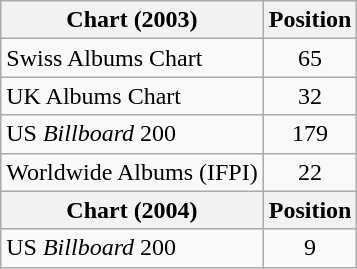<table class="wikitable" style="text-align:center;">
<tr>
<th>Chart (2003)</th>
<th>Position</th>
</tr>
<tr>
<td align="left">Swiss Albums Chart</td>
<td>65</td>
</tr>
<tr>
<td align="left">UK Albums Chart</td>
<td>32</td>
</tr>
<tr>
<td align="left">US <em>Billboard</em> 200</td>
<td>179</td>
</tr>
<tr>
<td>Worldwide Albums (IFPI)</td>
<td>22</td>
</tr>
<tr>
<th>Chart (2004)</th>
<th>Position</th>
</tr>
<tr>
<td align="left">US <em>Billboard</em> 200</td>
<td>9</td>
</tr>
</table>
